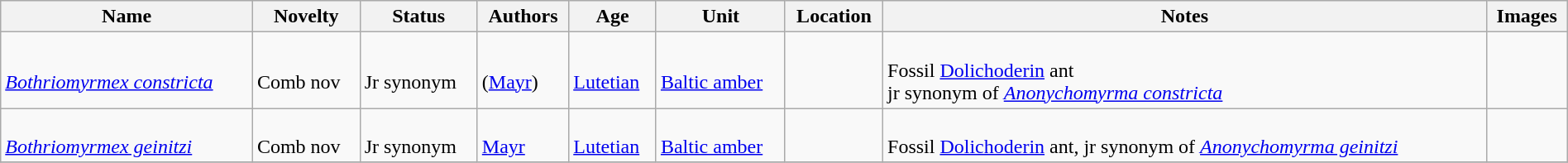<table class="wikitable sortable" align="center" width="100%">
<tr>
<th>Name</th>
<th>Novelty</th>
<th>Status</th>
<th>Authors</th>
<th>Age</th>
<th>Unit</th>
<th>Location</th>
<th>Notes</th>
<th>Images</th>
</tr>
<tr>
<td><br><em><a href='#'>Bothriomyrmex constricta</a></em></td>
<td><br>Comb nov</td>
<td><br>Jr synonym</td>
<td><br>(<a href='#'>Mayr</a>)</td>
<td><br><a href='#'>Lutetian</a></td>
<td><br><a href='#'>Baltic amber</a></td>
<td><br></td>
<td><br>Fossil <a href='#'>Dolichoderin</a> ant<br>jr synonym of <em><a href='#'>Anonychomyrma constricta</a></em></td>
<td><br></td>
</tr>
<tr>
<td><br><em><a href='#'>Bothriomyrmex geinitzi</a></em></td>
<td><br>Comb nov</td>
<td><br>Jr synonym</td>
<td><br><a href='#'>Mayr</a></td>
<td><br><a href='#'>Lutetian</a></td>
<td><br><a href='#'>Baltic amber</a></td>
<td><br></td>
<td><br>Fossil <a href='#'>Dolichoderin</a> ant, jr synonym of <em><a href='#'>Anonychomyrma geinitzi</a></em></td>
<td><br></td>
</tr>
<tr>
</tr>
</table>
